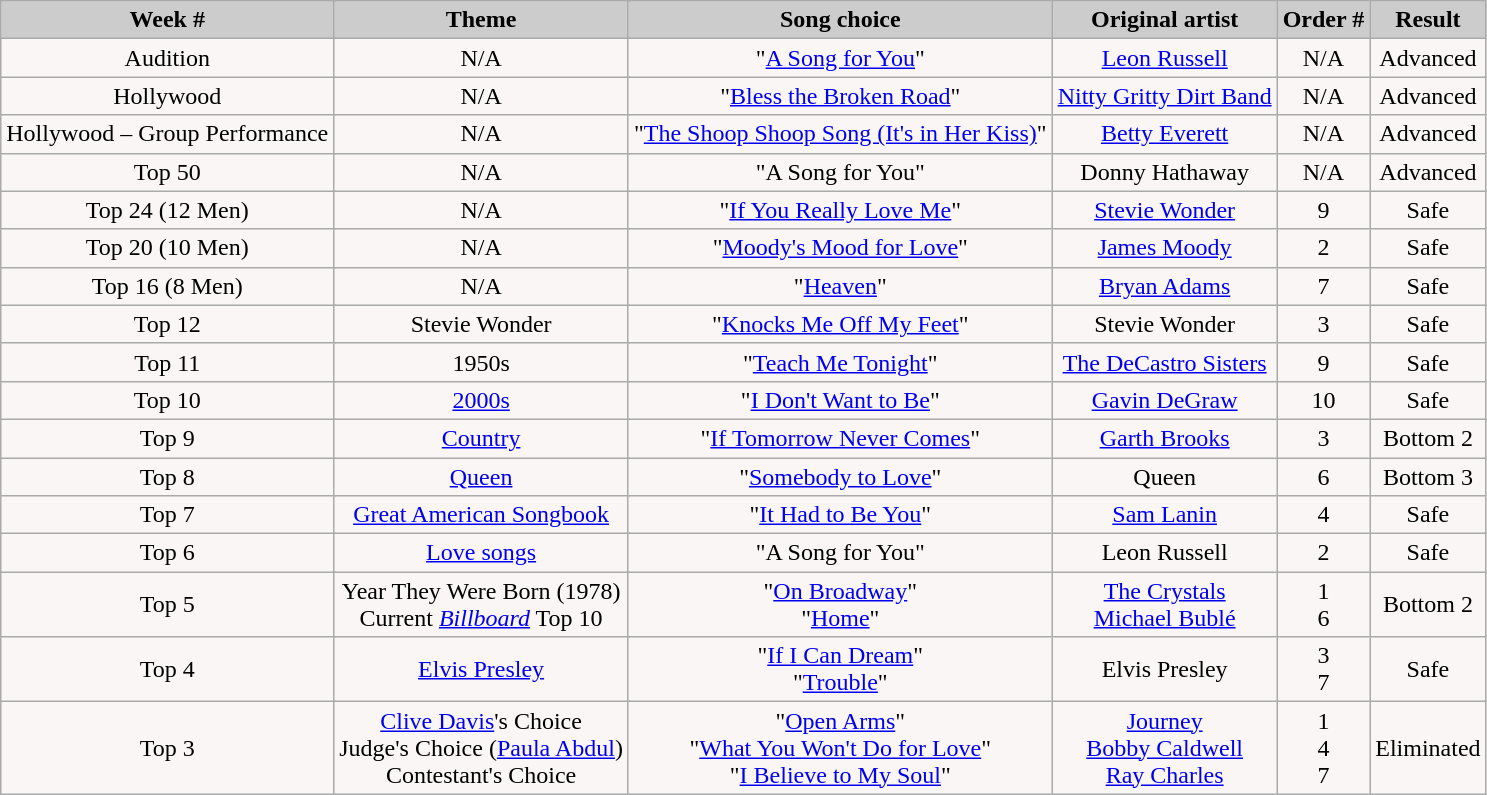<table class="wikitable" style="float:left;">
<tr style="text-align:Center; background:#ccc;">
<td colspan="90"><strong>Week #</strong></td>
<td colspan="100"><strong>Theme</strong></td>
<td colspan="130"><strong>Song choice</strong></td>
<td colspan="100"><strong>Original artist</strong></td>
<td colspan="70"><strong>Order #</strong></td>
<td colspan="70"><strong>Result</strong></td>
</tr>
<tr style="text-align:center; background:#faf6f6;">
<td colspan="90">Audition</td>
<td colspan="100">N/A</td>
<td colspan="130">"<a href='#'>A Song for You</a>"</td>
<td colspan="100"><a href='#'>Leon Russell</a></td>
<td colspan="70">N/A</td>
<td colspan="70">Advanced</td>
</tr>
<tr style="text-align:center; background:#faf6f6;">
<td colspan="90">Hollywood</td>
<td colspan="100">N/A</td>
<td colspan="130">"<a href='#'>Bless the Broken Road</a>"</td>
<td colspan="100"><a href='#'>Nitty Gritty Dirt Band</a></td>
<td colspan="70">N/A</td>
<td colspan="70">Advanced</td>
</tr>
<tr>
<td colspan="90"  style="text-align:center; background:#faf6f6;">Hollywood – Group Performance</td>
<td colspan="100"  style="text-align:center; background:#faf6f6;">N/A</td>
<td colspan="130"  style="text-align:center; background:#faf6f6;">"<a href='#'>The Shoop Shoop Song (It's in Her Kiss)</a>"</td>
<td colspan="100"  style="text-align:center; background:#faf6f6;"><a href='#'>Betty Everett</a></td>
<td colspan="70"  style="text-align:center; background:#faf6f6;">N/A</td>
<td colspan="70"  style="text-align:center; background:#faf6f6;">Advanced</td>
</tr>
<tr style="text-align:center; background:#faf6f6;">
<td colspan="90">Top 50</td>
<td colspan="100">N/A</td>
<td colspan="130">"A Song for You"</td>
<td colspan="100">Donny Hathaway</td>
<td colspan="70">N/A</td>
<td colspan="70">Advanced</td>
</tr>
<tr style="text-align:center; background:#faf6f6;">
<td colspan="90">Top 24 (12 Men)</td>
<td colspan="100">N/A</td>
<td colspan="130">"<a href='#'>If You Really Love Me</a>"</td>
<td colspan="100"><a href='#'>Stevie Wonder</a></td>
<td colspan="70">9</td>
<td colspan="70">Safe</td>
</tr>
<tr>
<td colspan="90"  style="text-align:center; background:#faf6f6;">Top 20 (10 Men)</td>
<td colspan="100"  style="text-align:center; background:#faf6f6;">N/A</td>
<td colspan="130"  style="text-align:center; background:#faf6f6;">"<a href='#'>Moody's Mood for Love</a>"</td>
<td colspan="100"  style="text-align:center; background:#faf6f6;"><a href='#'>James Moody</a></td>
<td colspan="70"  style="text-align:center; background:#faf6f6;">2</td>
<td colspan="70"  style="text-align:center; background:#faf6f6;">Safe</td>
</tr>
<tr>
<td colspan="90"  style="text-align:center; background:#faf6f6;">Top 16 (8 Men)</td>
<td colspan="100"  style="text-align:center; background:#faf6f6;">N/A</td>
<td colspan="130"  style="text-align:center; background:#faf6f6;">"<a href='#'>Heaven</a>"</td>
<td colspan="100"  style="text-align:center; background:#faf6f6;"><a href='#'>Bryan Adams</a></td>
<td colspan="70"  style="text-align:center; background:#faf6f6;">7</td>
<td colspan="70"  style="text-align:center; background:#faf6f6;">Safe</td>
</tr>
<tr style="text-align:center; background:#faf6f6;">
<td colspan="90">Top 12</td>
<td colspan="100">Stevie Wonder</td>
<td colspan="130">"<a href='#'>Knocks Me Off My Feet</a>"</td>
<td colspan="100">Stevie Wonder</td>
<td colspan="70">3</td>
<td colspan="70">Safe</td>
</tr>
<tr style="text-align:center; background:#faf6f6;">
<td colspan="90">Top 11</td>
<td colspan="100">1950s</td>
<td colspan="130">"<a href='#'>Teach Me Tonight</a>"</td>
<td colspan="100"><a href='#'>The DeCastro Sisters</a></td>
<td colspan="70">9</td>
<td colspan="70">Safe</td>
</tr>
<tr>
<td colspan="90"  style="text-align:center; background:#faf6f6;">Top 10</td>
<td colspan="100"  style="text-align:center; background:#faf6f6;"><a href='#'>2000s</a></td>
<td colspan="130"  style="text-align:center; background:#faf6f6;">"<a href='#'>I Don't Want to Be</a>"</td>
<td colspan="100"  style="text-align:center; background:#faf6f6;"><a href='#'>Gavin DeGraw</a></td>
<td colspan="70"  style="text-align:center; background:#faf6f6;">10</td>
<td colspan="70"  style="text-align:center; background:#faf6f6;">Safe</td>
</tr>
<tr>
<td colspan="90"  style="text-align:center; background:#faf6f6;">Top 9</td>
<td colspan="100"  style="text-align:center; background:#faf6f6;"><a href='#'>Country</a></td>
<td colspan="130"  style="text-align:center; background:#faf6f6;">"<a href='#'>If Tomorrow Never Comes</a>"</td>
<td colspan="100"  style="text-align:center; background:#faf6f6;"><a href='#'>Garth Brooks</a></td>
<td colspan="70"  style="text-align:center; background:#faf6f6;">3</td>
<td colspan="70"  style="text-align:center; background:#faf6f6;">Bottom 2</td>
</tr>
<tr>
<td colspan="90"  style="text-align:center; background:#faf6f6;">Top 8</td>
<td colspan="100"  style="text-align:center; background:#faf6f6;"><a href='#'>Queen</a></td>
<td colspan="130"  style="text-align:center; background:#faf6f6;">"<a href='#'>Somebody to Love</a>"</td>
<td colspan="100"  style="text-align:center; background:#faf6f6;">Queen</td>
<td colspan="70"  style="text-align:center; background:#faf6f6;">6</td>
<td colspan="70"  style="text-align:center; background:#faf6f6;">Bottom 3</td>
</tr>
<tr>
<td colspan="90"  style="text-align:center; background:#faf6f6;">Top 7</td>
<td colspan="100"  style="text-align:center; background:#faf6f6;"><a href='#'>Great American Songbook</a></td>
<td colspan="130"  style="text-align:center; background:#faf6f6;">"<a href='#'>It Had to Be You</a>"</td>
<td colspan="100"  style="text-align:center; background:#faf6f6;"><a href='#'>Sam Lanin</a></td>
<td colspan="70"  style="text-align:center; background:#faf6f6;">4</td>
<td colspan="70"  style="text-align:center; background:#faf6f6;">Safe</td>
</tr>
<tr style="text-align:center; background:#faf6f6;">
<td colspan="90">Top 6</td>
<td colspan="100"><a href='#'>Love songs</a></td>
<td colspan="130">"A Song for You"</td>
<td colspan="100">Leon Russell</td>
<td colspan="70">2</td>
<td colspan="70">Safe</td>
</tr>
<tr>
<td colspan="90"  style="text-align:center; background:#faf6f6;">Top 5</td>
<td colspan="100"  style="text-align:center; background:#faf6f6;">Year They Were Born (1978)<br>Current <em><a href='#'>Billboard</a></em> Top 10</td>
<td colspan="130"  style="text-align:center; background:#faf6f6;">"<a href='#'>On Broadway</a>"<br>"<a href='#'>Home</a>"</td>
<td colspan="100"  style="text-align:center; background:#faf6f6;"><a href='#'>The Crystals</a><br><a href='#'>Michael Bublé</a></td>
<td colspan="70"  style="text-align:center; background:#faf6f6;">1<br>6</td>
<td colspan="70"  style="text-align:center; background:#faf6f6;">Bottom 2</td>
</tr>
<tr>
<td colspan="90"  style="text-align:center; background:#faf6f6;">Top 4</td>
<td colspan="100"  style="text-align:center; background:#faf6f6;"><a href='#'>Elvis Presley</a></td>
<td colspan="130"  style="text-align:center; background:#faf6f6;">"<a href='#'>If I Can Dream</a>"<br>"<a href='#'>Trouble</a>"</td>
<td colspan="100"  style="text-align:center; background:#faf6f6;">Elvis Presley</td>
<td colspan="70"  style="text-align:center; background:#faf6f6;">3<br>7</td>
<td colspan="70"  style="text-align:center; background:#faf6f6;">Safe</td>
</tr>
<tr>
<td colspan="90"  style="text-align:center; background:#faf6f6;">Top 3</td>
<td colspan="100"  style="text-align:center; background:#faf6f6;"><a href='#'>Clive Davis</a>'s Choice<br>Judge's Choice (<a href='#'>Paula Abdul</a>)<br>Contestant's Choice</td>
<td colspan="130"  style="text-align:center; background:#faf6f6;">"<a href='#'>Open Arms</a>"<br>"<a href='#'>What You Won't Do for Love</a>"<br>"<a href='#'>I Believe to My Soul</a>"</td>
<td colspan="100"  style="text-align:center; background:#faf6f6;"><a href='#'>Journey</a><br><a href='#'>Bobby Caldwell</a><br><a href='#'>Ray Charles</a></td>
<td colspan="70"  style="text-align:center; background:#faf6f6;">1<br>4<br>7</td>
<td colspan="70"  style="text-align:center; background:#faf6f6;">Eliminated</td>
</tr>
</table>
